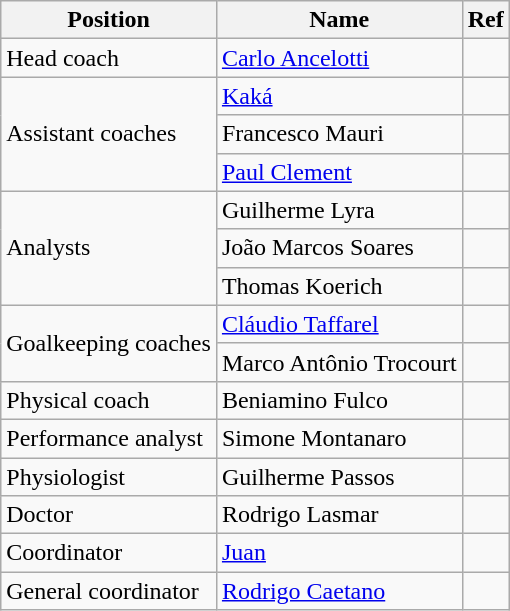<table class="wikitable" style="text-align:center;">
<tr>
<th>Position</th>
<th>Name</th>
<th>Ref</th>
</tr>
<tr>
<td style="text-align:left;">Head coach</td>
<td style="text-align:left;"><a href='#'>Carlo Ancelotti</a></td>
<td></td>
</tr>
<tr>
<td rowspan="3" style="text-align:left;">Assistant coaches</td>
<td style="text-align:left;"><a href='#'>Kaká</a></td>
<td></td>
</tr>
<tr>
<td style="text-align:left;">Francesco Mauri</td>
<td></td>
</tr>
<tr>
<td style="text-align:left;"><a href='#'>Paul Clement</a></td>
<td></td>
</tr>
<tr>
<td rowspan="3" style="text-align:left;">Analysts</td>
<td style="text-align:left;">Guilherme Lyra</td>
<td></td>
</tr>
<tr>
<td style="text-align:left;">João Marcos Soares</td>
<td></td>
</tr>
<tr>
<td style="text-align:left;">Thomas Koerich</td>
<td></td>
</tr>
<tr>
<td rowspan="2" style="text-align:left;">Goalkeeping coaches</td>
<td style="text-align:left;"><a href='#'>Cláudio Taffarel</a></td>
<td></td>
</tr>
<tr>
<td style="text-align:left;">Marco Antônio Trocourt</td>
<td></td>
</tr>
<tr>
<td style="text-align:left;">Physical coach</td>
<td style="text-align:left;">Beniamino Fulco</td>
<td></td>
</tr>
<tr>
<td style="text-align:left;">Performance analyst</td>
<td style="text-align:left;">Simone Montanaro</td>
<td></td>
</tr>
<tr>
<td style="text-align:left;">Physiologist</td>
<td style="text-align:left;">Guilherme Passos</td>
<td></td>
</tr>
<tr>
<td style="text-align:left;">Doctor</td>
<td style="text-align:left;">Rodrigo Lasmar</td>
<td></td>
</tr>
<tr>
<td style="text-align:left;">Coordinator</td>
<td style="text-align:left;"><a href='#'>Juan</a></td>
<td></td>
</tr>
<tr>
<td style="text-align:left;">General coordinator</td>
<td style="text-align:left;"><a href='#'>Rodrigo Caetano</a></td>
<td></td>
</tr>
</table>
